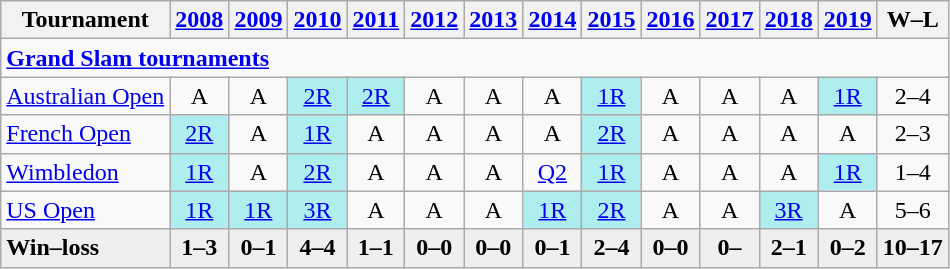<table class=wikitable style=text-align:center>
<tr>
<th>Tournament</th>
<th><a href='#'>2008</a></th>
<th><a href='#'>2009</a></th>
<th><a href='#'>2010</a></th>
<th><a href='#'>2011</a></th>
<th><a href='#'>2012</a></th>
<th><a href='#'>2013</a></th>
<th><a href='#'>2014</a></th>
<th><a href='#'>2015</a></th>
<th><a href='#'>2016</a></th>
<th><a href='#'>2017</a></th>
<th><a href='#'>2018</a></th>
<th><a href='#'>2019</a></th>
<th>W–L</th>
</tr>
<tr>
<td colspan=14 style=text-align:left><strong><a href='#'>Grand Slam tournaments</a></strong></td>
</tr>
<tr>
<td style=text-align:left><a href='#'>Australian Open</a></td>
<td>A</td>
<td>A</td>
<td style=background:#afeeee><a href='#'>2R</a></td>
<td style=background:#afeeee><a href='#'>2R</a></td>
<td>A</td>
<td>A</td>
<td>A</td>
<td style=background:#afeeee><a href='#'>1R</a></td>
<td>A</td>
<td>A</td>
<td>A</td>
<td style=background:#afeeee><a href='#'>1R</a></td>
<td>2–4</td>
</tr>
<tr>
<td style=text-align:left><a href='#'>French Open</a></td>
<td style=background:#afeeee><a href='#'>2R</a></td>
<td>A</td>
<td style=background:#afeeee><a href='#'>1R</a></td>
<td>A</td>
<td>A</td>
<td>A</td>
<td>A</td>
<td style=background:#afeeee><a href='#'>2R</a></td>
<td>A</td>
<td>A</td>
<td>A</td>
<td>A</td>
<td>2–3</td>
</tr>
<tr>
<td style=text-align:left><a href='#'>Wimbledon</a></td>
<td style=background:#afeeee><a href='#'>1R</a></td>
<td>A</td>
<td style=background:#afeeee><a href='#'>2R</a></td>
<td>A</td>
<td>A</td>
<td>A</td>
<td><a href='#'>Q2</a></td>
<td style=background:#afeeee><a href='#'>1R</a></td>
<td>A</td>
<td>A</td>
<td>A</td>
<td style=background:#afeeee><a href='#'>1R</a></td>
<td>1–4</td>
</tr>
<tr>
<td style=text-align:left><a href='#'>US Open</a></td>
<td style=background:#afeeee><a href='#'>1R</a></td>
<td style=background:#afeeee><a href='#'>1R</a></td>
<td style=background:#afeeee><a href='#'>3R</a></td>
<td>A</td>
<td>A</td>
<td>A</td>
<td style=background:#afeeee><a href='#'>1R</a></td>
<td style=background:#afeeee><a href='#'>2R</a></td>
<td>A</td>
<td>A</td>
<td style=background:#afeeee><a href='#'>3R</a></td>
<td>A</td>
<td>5–6</td>
</tr>
<tr style=background:#efefef;font-weight:bold>
<td style=text-align:left>Win–loss</td>
<td>1–3</td>
<td>0–1</td>
<td>4–4</td>
<td>1–1</td>
<td>0–0</td>
<td>0–0</td>
<td>0–1</td>
<td>2–4</td>
<td>0–0</td>
<td>0–</td>
<td>2–1</td>
<td>0–2</td>
<td>10–17</td>
</tr>
</table>
